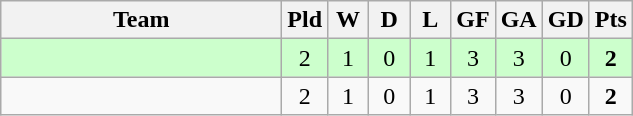<table class="wikitable" style="text-align:center;">
<tr>
<th width=180>Team</th>
<th width=20>Pld</th>
<th width=20>W</th>
<th width=20>D</th>
<th width=20>L</th>
<th width=20>GF</th>
<th width=20>GA</th>
<th width=20>GD</th>
<th width=20>Pts</th>
</tr>
<tr style="background:#cfc;">
<td align="left"></td>
<td>2</td>
<td>1</td>
<td>0</td>
<td>1</td>
<td>3</td>
<td>3</td>
<td>0</td>
<td><strong>2</strong></td>
</tr>
<tr>
<td align="left"></td>
<td>2</td>
<td>1</td>
<td>0</td>
<td>1</td>
<td>3</td>
<td>3</td>
<td>0</td>
<td><strong>2</strong></td>
</tr>
</table>
